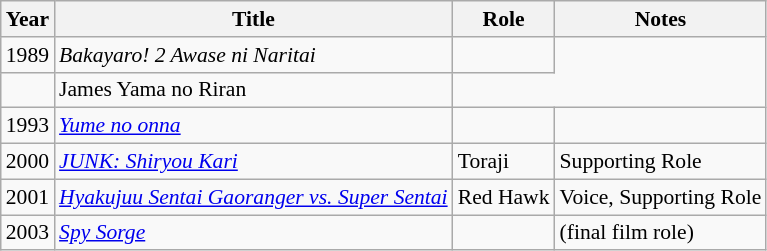<table class="wikitable" style="font-size: 90%;">
<tr>
<th>Year</th>
<th>Title</th>
<th>Role</th>
<th>Notes</th>
</tr>
<tr>
<td>1989</td>
<td><em>Bakayaro! 2 Awase ni Naritai</em></td>
<td></td>
</tr>
<tr>
<td></td>
<td>James Yama no Riran</td>
</tr>
<tr>
<td>1993</td>
<td><em><a href='#'>Yume no onna</a></em></td>
<td></td>
<td></td>
</tr>
<tr>
<td>2000</td>
<td><em><a href='#'>JUNK: Shiryou Kari</a></em></td>
<td>Toraji</td>
<td>Supporting Role</td>
</tr>
<tr>
<td>2001</td>
<td><em><a href='#'>Hyakujuu Sentai Gaoranger vs. Super Sentai</a></em></td>
<td>Red Hawk</td>
<td>Voice, Supporting Role</td>
</tr>
<tr>
<td>2003</td>
<td><em><a href='#'>Spy Sorge</a></em></td>
<td></td>
<td>(final film role)</td>
</tr>
</table>
